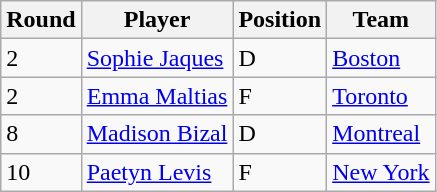<table class="wikitable">
<tr>
<th>Round</th>
<th>Player</th>
<th>Position</th>
<th>Team</th>
</tr>
<tr>
<td>2</td>
<td><a href='#'>Sophie Jaques</a></td>
<td>D</td>
<td><a href='#'>Boston</a></td>
</tr>
<tr>
<td>2</td>
<td><a href='#'>Emma Maltias</a></td>
<td>F</td>
<td><a href='#'>Toronto</a></td>
</tr>
<tr>
<td>8</td>
<td><a href='#'>Madison Bizal</a></td>
<td>D</td>
<td><a href='#'>Montreal</a></td>
</tr>
<tr>
<td>10</td>
<td><a href='#'>Paetyn Levis</a></td>
<td>F</td>
<td><a href='#'>New York</a></td>
</tr>
</table>
